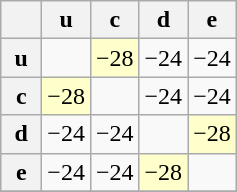<table class="wikitable" style="text-align: center">
<tr>
<th style="width: 20px;"></th>
<th style="width: 20px;">u</th>
<th style="width: 20px;">c</th>
<th style="width: 20px;">d</th>
<th style="width: 20px;">e</th>
</tr>
<tr>
<th>u</th>
<td></td>
<td style=background:#ffffcc;>−28</td>
<td>−24</td>
<td>−24</td>
</tr>
<tr>
<th>c</th>
<td style=background:#ffffcc;>−28</td>
<td></td>
<td>−24</td>
<td>−24</td>
</tr>
<tr>
<th>d</th>
<td>−24</td>
<td>−24</td>
<td></td>
<td style=background:#ffffcc;>−28</td>
</tr>
<tr>
<th>e</th>
<td>−24</td>
<td>−24</td>
<td style=background:#ffffcc;>−28</td>
<td></td>
</tr>
<tr>
</tr>
</table>
